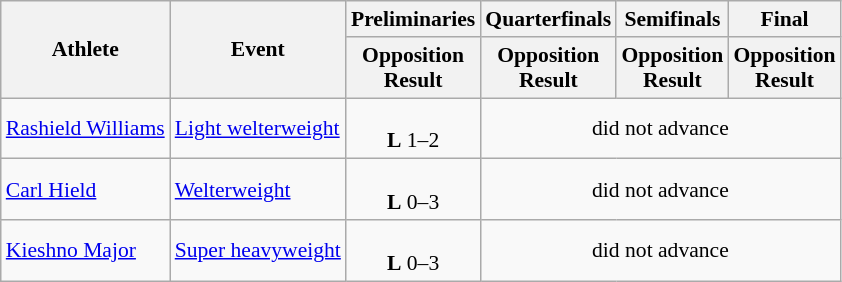<table class="wikitable" border="1" style="font-size:90%">
<tr>
<th rowspan=2>Athlete</th>
<th rowspan=2>Event</th>
<th>Preliminaries</th>
<th>Quarterfinals</th>
<th>Semifinals</th>
<th>Final</th>
</tr>
<tr>
<th>Opposition<br>Result</th>
<th>Opposition<br>Result</th>
<th>Opposition<br>Result</th>
<th>Opposition<br>Result</th>
</tr>
<tr align=center>
<td align=left><a href='#'>Rashield Williams</a></td>
<td align=left><a href='#'>Light welterweight</a></td>
<td><br><strong>L</strong> 1–2</td>
<td colspan="3">did not advance</td>
</tr>
<tr align=center>
<td align=left><a href='#'>Carl Hield</a></td>
<td align=left><a href='#'>Welterweight</a></td>
<td><br><strong>L</strong> 0–3</td>
<td colspan="3">did not advance</td>
</tr>
<tr align=center>
<td align=left><a href='#'>Kieshno Major</a></td>
<td align=left><a href='#'>Super heavyweight</a></td>
<td><br><strong>L</strong> 0–3</td>
<td colspan="3">did not advance</td>
</tr>
</table>
